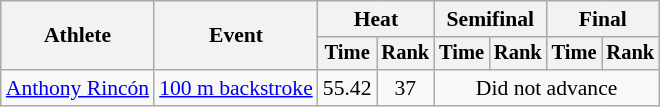<table class=wikitable style=font-size:90%;text-align:center>
<tr>
<th rowspan=2>Athlete</th>
<th rowspan=2>Event</th>
<th colspan=2>Heat</th>
<th colspan=2>Semifinal</th>
<th colspan=2>Final</th>
</tr>
<tr style=font-size:95%>
<th>Time</th>
<th>Rank</th>
<th>Time</th>
<th>Rank</th>
<th>Time</th>
<th>Rank</th>
</tr>
<tr>
<td align=left><a href='#'>Anthony Rincón</a></td>
<td align=left><a href='#'>100 m backstroke</a></td>
<td>55.42</td>
<td>37</td>
<td colspan=4>Did not advance</td>
</tr>
</table>
